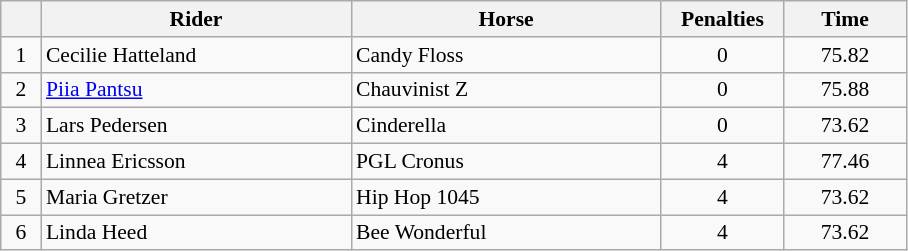<table class="wikitable" style="font-size: 90%">
<tr>
<th width=20></th>
<th width=200>Rider</th>
<th width=200>Horse</th>
<th width=75>Penalties</th>
<th width=75>Time<br></th>
</tr>
<tr>
<td align=center>1</td>
<td> Cecilie Hatteland</td>
<td>Candy Floss</td>
<td align=center>0</td>
<td align=center>75.82</td>
</tr>
<tr>
<td align=center>2</td>
<td> <a href='#'>Piia Pantsu</a></td>
<td>Chauvinist Z</td>
<td align=center>0</td>
<td align=center>75.88</td>
</tr>
<tr>
<td align=center>3</td>
<td> Lars Pedersen</td>
<td>Cinderella</td>
<td align=center>0</td>
<td align=center>73.62</td>
</tr>
<tr>
<td align=center>4</td>
<td> Linnea Ericsson</td>
<td>PGL Cronus</td>
<td align=center>4</td>
<td align=center>77.46</td>
</tr>
<tr>
<td align=center>5</td>
<td> Maria Gretzer</td>
<td>Hip Hop 1045</td>
<td align=center>4</td>
<td align=center>73.62</td>
</tr>
<tr>
<td align=center>6</td>
<td> Linda Heed</td>
<td>Bee Wonderful</td>
<td align=center>4</td>
<td align=center>73.62</td>
</tr>
</table>
